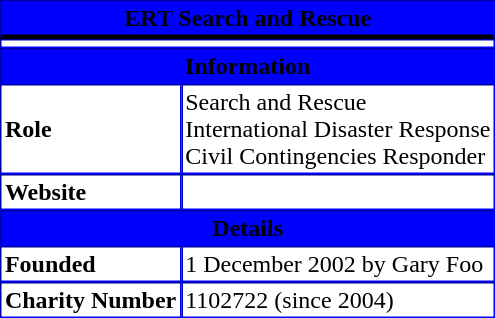<table border="1" cellpadding="2" cellspacing="0" style="margin-left:1em; border:3px blue; " align="right">
<tr>
<th bgcolor="blue" colspan="3" align="center" style="border-bottom:3px solid"><span>ERT Search and Rescue</span></th>
</tr>
<tr>
<td colspan="3" align="center"></td>
</tr>
<tr>
<th bgcolor="blue" colspan="3"><span>Information</span></th>
</tr>
<tr>
<td><strong>Role</strong></td>
<td colspan="2">Search and Rescue<br> International Disaster Response <br>Civil Contingencies Responder</td>
</tr>
<tr>
<td><strong>Website</strong></td>
<td colspan="3"></td>
</tr>
<tr>
</tr>
<tr>
</tr>
<tr>
<th bgcolor="blue" colspan="3"><span>Details</span></th>
</tr>
<tr>
<td><strong>Founded</strong></td>
<td colspan="2">1 December 2002 by Gary Foo</td>
</tr>
<tr>
<td><strong>Charity Number</strong></td>
<td colspan="2">1102722 (since 2004)</td>
</tr>
<tr>
</tr>
</table>
